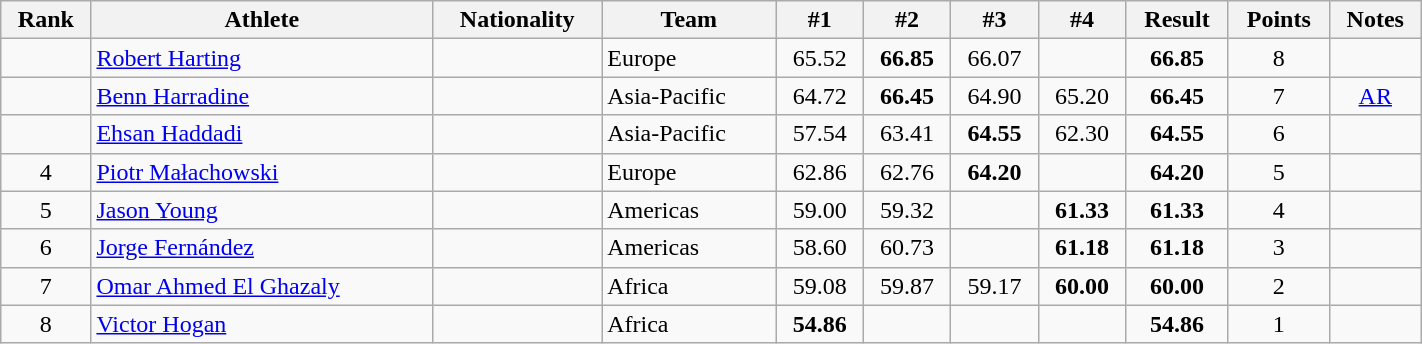<table class="wikitable sortable" style="text-align:center" width="75%">
<tr>
<th>Rank</th>
<th>Athlete</th>
<th>Nationality</th>
<th>Team</th>
<th>#1</th>
<th>#2</th>
<th>#3</th>
<th>#4</th>
<th>Result</th>
<th>Points</th>
<th>Notes</th>
</tr>
<tr>
<td></td>
<td align="left"><a href='#'>Robert Harting</a></td>
<td align=left></td>
<td align=left>Europe</td>
<td>65.52</td>
<td><strong>66.85</strong></td>
<td>66.07</td>
<td></td>
<td><strong>66.85</strong></td>
<td>8</td>
<td></td>
</tr>
<tr>
<td></td>
<td align="left"><a href='#'>Benn Harradine</a></td>
<td align=left></td>
<td align=left>Asia-Pacific</td>
<td>64.72</td>
<td><strong>66.45</strong></td>
<td>64.90</td>
<td>65.20</td>
<td><strong>66.45</strong></td>
<td>7</td>
<td><a href='#'>AR</a></td>
</tr>
<tr>
<td></td>
<td align="left"><a href='#'>Ehsan Haddadi</a></td>
<td align=left></td>
<td align=left>Asia-Pacific</td>
<td>57.54</td>
<td>63.41</td>
<td><strong>64.55</strong></td>
<td>62.30</td>
<td><strong>64.55</strong></td>
<td>6</td>
<td></td>
</tr>
<tr>
<td>4</td>
<td align="left"><a href='#'>Piotr Małachowski</a></td>
<td align=left></td>
<td align=left>Europe</td>
<td>62.86</td>
<td>62.76</td>
<td><strong>64.20</strong></td>
<td></td>
<td><strong>64.20</strong></td>
<td>5</td>
<td></td>
</tr>
<tr>
<td>5</td>
<td align="left"><a href='#'>Jason Young</a></td>
<td align=left></td>
<td align=left>Americas</td>
<td>59.00</td>
<td>59.32</td>
<td></td>
<td><strong>61.33</strong></td>
<td><strong>61.33</strong></td>
<td>4</td>
<td></td>
</tr>
<tr>
<td>6</td>
<td align="left"><a href='#'>Jorge Fernández</a></td>
<td align=left></td>
<td align=left>Americas</td>
<td>58.60</td>
<td>60.73</td>
<td></td>
<td><strong>61.18</strong></td>
<td><strong>61.18</strong></td>
<td>3</td>
<td></td>
</tr>
<tr>
<td>7</td>
<td align="left"><a href='#'>Omar Ahmed El Ghazaly</a></td>
<td align=left></td>
<td align=left>Africa</td>
<td>59.08</td>
<td>59.87</td>
<td>59.17</td>
<td><strong>60.00</strong></td>
<td><strong>60.00</strong></td>
<td>2</td>
<td></td>
</tr>
<tr>
<td>8</td>
<td align="left"><a href='#'>Victor Hogan</a></td>
<td align=left></td>
<td align=left>Africa</td>
<td><strong>54.86</strong></td>
<td></td>
<td></td>
<td></td>
<td><strong>54.86</strong></td>
<td>1</td>
<td></td>
</tr>
</table>
